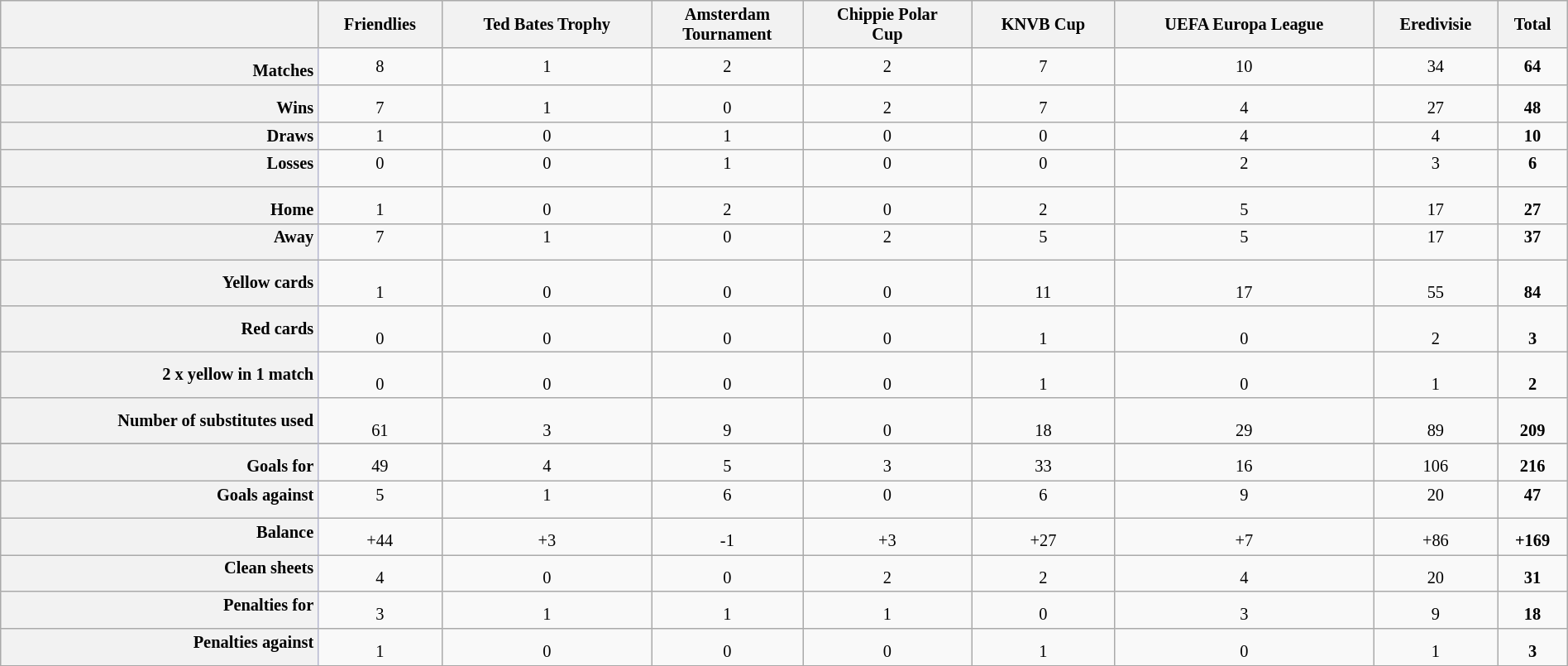<table class="wikitable" style="width:100%; font-size:85%;">
<tr>
<th></th>
<th>Friendlies</th>
<th>Ted Bates Trophy</th>
<th>Amsterdam<br>Tournament</th>
<th>Chippie Polar<br>Cup</th>
<th>KNVB Cup</th>
<th>UEFA Europa League</th>
<th>Eredivisie</th>
<th>Total</th>
</tr>
<tr>
<th style="border-right:1px solid #B5B7CF;text-align:right;padding-top:10px;">Matches</th>
<td align=center>8</td>
<td align=center>1</td>
<td align=center>2</td>
<td align=center>2</td>
<td align=center>7</td>
<td align=center>10</td>
<td align=center>34</td>
<td align=center><strong>64</strong></td>
</tr>
<tr style="font-size:100%;" valign="bottom">
<th style="border-right:1px solid #B5B7CF;text-align:right;padding-top:10px;">Wins</th>
<td align=center>7</td>
<td align=center>1</td>
<td align=center>0</td>
<td align=center>2</td>
<td align=center>7</td>
<td align=center>4</td>
<td align=center>27</td>
<td align=center><strong>48</strong></td>
</tr>
<tr style="font-size:100%;">
<th style="border-right:1px solid #B5B7CF;text-align:right;">Draws</th>
<td align=center>1</td>
<td align=center>0</td>
<td align=center>1</td>
<td align=center>0</td>
<td align=center>0</td>
<td align=center>4</td>
<td align=center>4</td>
<td align=center><strong>10</strong></td>
</tr>
<tr style="font-size:100%;" valign="top">
<th style="border-right:1px solid #B5B7CF;text-align:right;padding-bottom:10px;">Losses</th>
<td align=center>0</td>
<td align=center>0</td>
<td align=center>1</td>
<td align=center>0</td>
<td align=center>0</td>
<td align=center>2</td>
<td align=center>3</td>
<td align=center><strong>6</strong></td>
</tr>
<tr style="font-size:100%;" valign="bottom">
<th style="border-right:1px solid #B5B7CF;text-align:right;padding-top:10px;">Home</th>
<td align=center>1</td>
<td align=center>0</td>
<td align=center>2</td>
<td align=center>0</td>
<td align=center>2</td>
<td align=center>5</td>
<td align=center>17</td>
<td align=center><strong>27</strong></td>
</tr>
<tr style="font-size:100%;" valign="top">
<th style="border-right:1px solid #B5B7CF;text-align:right;padding-bottom:10px;">Away</th>
<td align=center>7</td>
<td align=center>1</td>
<td align=center>0</td>
<td align=center>2</td>
<td align=center>5</td>
<td align=center>5</td>
<td align=center>17</td>
<td align=center><strong>37</strong></td>
</tr>
<tr style="font-size:100%;" valign="bottom">
<th style="border-right:1px solid #B5B7CF;text-align:right;padding-top:10px;padding-bottom:10px;">Yellow cards </th>
<td align=center>1</td>
<td align=center>0</td>
<td align=center>0</td>
<td align=center>0</td>
<td align=center>11</td>
<td align=center>17</td>
<td align=center>55</td>
<td align=center><strong>84</strong></td>
</tr>
<tr style="font-size:100%;" valign="bottom">
<th style="border-right:1px solid #B5B7CF;text-align:right;padding-top:10px;padding-bottom:10px;">Red cards </th>
<td align=center>0</td>
<td align=center>0</td>
<td align=center>0</td>
<td align=center>0</td>
<td align=center>1</td>
<td align=center>0</td>
<td align=center>2</td>
<td align=center><strong>3</strong></td>
</tr>
<tr style="font-size:100%;" valign="bottom">
<th style="border-right:1px solid #B5B7CF;text-align:right;padding-top:10px;padding-bottom:10px;">2 x yellow in 1 match </th>
<td align=center>0</td>
<td align=center>0</td>
<td align=center>0</td>
<td align=center>0</td>
<td align=center>1</td>
<td align=center>0</td>
<td align=center>1</td>
<td align=center><strong>2</strong></td>
</tr>
<tr style="font-size:100%;" valign="bottom">
<th style="border-right:1px solid #B5B7CF;text-align:right;padding-top:10px;padding-bottom:10px;">Number of substitutes used </th>
<td align=center>61</td>
<td align=center>3</td>
<td align=center>9</td>
<td align=center>0</td>
<td align=center>18</td>
<td align=center>29</td>
<td align=center>89</td>
<td align=center><strong>209</strong></td>
</tr>
<tr>
</tr>
<tr style="font-size:100%;" valign="bottom">
<th style="border-right:1px solid #B5B7CF;text-align:right;padding-top:10px;">Goals for </th>
<td align=center>49</td>
<td align=center>4</td>
<td align=center>5</td>
<td align=center>3</td>
<td align=center>33</td>
<td align=center>16</td>
<td align=center>106</td>
<td align=center><strong>216</strong></td>
</tr>
<tr style="font-size:100%;" valign="top">
<th style="border-right:1px solid #B5B7CF;text-align:right;padding-bottom:10px;">Goals against </th>
<td align=center>5</td>
<td align=center>1</td>
<td align=center>6</td>
<td align=center>0</td>
<td align=center>6</td>
<td align=center>9</td>
<td align=center>20</td>
<td align=center><strong>47</strong></td>
</tr>
<tr style="font-size:100%;" valign="bottom">
<th style="border-right:1px solid #B5B7CF;text-align:right;padding-bottom:10px;">Balance </th>
<td align=center>+44</td>
<td align=center>+3</td>
<td align=center>-1</td>
<td align=center>+3</td>
<td align=center>+27</td>
<td align=center>+7</td>
<td align=center>+86</td>
<td align=center><strong>+169</strong></td>
</tr>
<tr style="font-size:100%;" valign="bottom">
<th style="border-right:1px solid #B5B7CF;text-align:right;padding-bottom:10px;">Clean sheets </th>
<td align=center>4</td>
<td align=center>0</td>
<td align=center>0</td>
<td align=center>2</td>
<td align=center>2</td>
<td align=center>4</td>
<td align=center>20</td>
<td align=center><strong>31</strong></td>
</tr>
<tr style="font-size:100%;" valign="bottom">
<th style="border-right:1px solid #B5B7CF;text-align:right;padding-bottom:10px;">Penalties for </th>
<td align=center>3</td>
<td align=center>1</td>
<td align=center>1</td>
<td align=center>1</td>
<td align=center>0</td>
<td align=center>3</td>
<td align=center>9</td>
<td align=center><strong>18</strong></td>
</tr>
<tr style="font-size:100%;" valign="bottom">
<th style="border-right:1px solid #B5B7CF;text-align:right;padding-bottom:10px;">Penalties against </th>
<td align=center>1</td>
<td align=center>0</td>
<td align=center>0</td>
<td align=center>0</td>
<td align=center>1</td>
<td align=center>0</td>
<td align=center>1</td>
<td align=center><strong>3</strong></td>
</tr>
<tr>
</tr>
</table>
